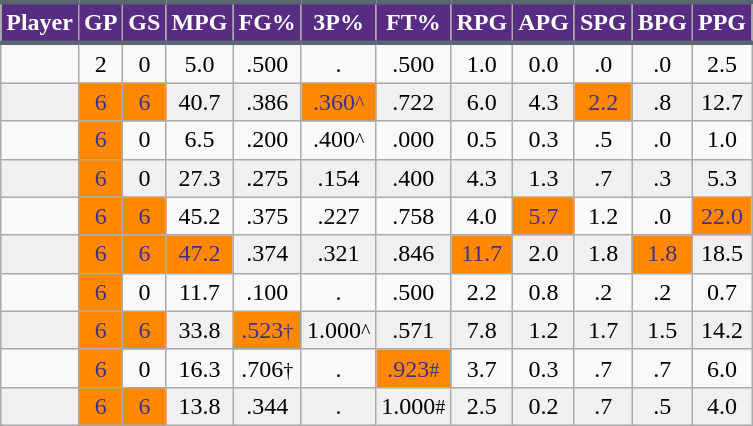<table class="wikitable sortable" style="text-align:right;">
<tr>
<th style="background:#582C83; color:#FFFFFF; border-top:#5B6770 3px solid; border-bottom:#5B6770 3px solid;">Player</th>
<th style="background:#582C83; color:#FFFFFF; border-top:#5B6770 3px solid; border-bottom:#5B6770 3px solid;">GP</th>
<th style="background:#582C83; color:#FFFFFF; border-top:#5B6770 3px solid; border-bottom:#5B6770 3px solid;">GS</th>
<th style="background:#582C83; color:#FFFFFF; border-top:#5B6770 3px solid; border-bottom:#5B6770 3px solid;">MPG</th>
<th style="background:#582C83; color:#FFFFFF; border-top:#5B6770 3px solid; border-bottom:#5B6770 3px solid;">FG%</th>
<th style="background:#582C83; color:#FFFFFF; border-top:#5B6770 3px solid; border-bottom:#5B6770 3px solid;">3P%</th>
<th style="background:#582C83; color:#FFFFFF; border-top:#5B6770 3px solid; border-bottom:#5B6770 3px solid;">FT%</th>
<th style="background:#582C83; color:#FFFFFF; border-top:#5B6770 3px solid; border-bottom:#5B6770 3px solid;">RPG</th>
<th style="background:#582C83; color:#FFFFFF; border-top:#5B6770 3px solid; border-bottom:#5B6770 3px solid;">APG</th>
<th style="background:#582C83; color:#FFFFFF; border-top:#5B6770 3px solid; border-bottom:#5B6770 3px solid;">SPG</th>
<th style="background:#582C83; color:#FFFFFF; border-top:#5B6770 3px solid; border-bottom:#5B6770 3px solid;">BPG</th>
<th style="background:#582C83; color:#FFFFFF; border-top:#5B6770 3px solid; border-bottom:#5B6770 3px solid;">PPG</th>
</tr>
<tr align="center" bgcolor="">
<td></td>
<td>2</td>
<td>0</td>
<td>5.0</td>
<td>.500</td>
<td>.</td>
<td>.500</td>
<td>1.0</td>
<td>0.0</td>
<td>.0</td>
<td>.0</td>
<td>2.5</td>
</tr>
<tr align="center" bgcolor="#f0f0f0">
<td></td>
<td style="background:#FF8800;color:#423189;">6</td>
<td style="background:#FF8800;color:#423189;">6</td>
<td>40.7</td>
<td>.386</td>
<td style="background:#FF8800;color:#423189;">.360<small>^</small></td>
<td>.722</td>
<td>6.0</td>
<td>4.3</td>
<td style="background:#FF8800;color:#423189;">2.2</td>
<td>.8</td>
<td>12.7</td>
</tr>
<tr align="center" bgcolor="">
<td></td>
<td style="background:#FF8800;color:#423189;">6</td>
<td>0</td>
<td>6.5</td>
<td>.200</td>
<td>.400<small>^</small></td>
<td>.000</td>
<td>0.5</td>
<td>0.3</td>
<td>.5</td>
<td>.0</td>
<td>1.0</td>
</tr>
<tr align="center" bgcolor="#f0f0f0">
<td></td>
<td style="background:#FF8800;color:#423189;">6</td>
<td>0</td>
<td>27.3</td>
<td>.275</td>
<td>.154</td>
<td>.400</td>
<td>4.3</td>
<td>1.3</td>
<td>.7</td>
<td>.3</td>
<td>5.3</td>
</tr>
<tr align="center" bgcolor="">
<td></td>
<td style="background:#FF8800;color:#423189;">6</td>
<td style="background:#FF8800;color:#423189;">6</td>
<td>45.2</td>
<td>.375</td>
<td>.227</td>
<td>.758</td>
<td>4.0</td>
<td style="background:#FF8800;color:#423189;">5.7</td>
<td>1.2</td>
<td>.0</td>
<td style="background:#FF8800;color:#423189;">22.0</td>
</tr>
<tr align="center" bgcolor="#f0f0f0">
<td></td>
<td style="background:#FF8800;color:#423189;">6</td>
<td style="background:#FF8800;color:#423189;">6</td>
<td style="background:#FF8800;color:#423189;">47.2</td>
<td>.374</td>
<td>.321</td>
<td>.846</td>
<td style="background:#FF8800;color:#423189;">11.7</td>
<td>2.0</td>
<td>1.8</td>
<td style="background:#FF8800;color:#423189;">1.8</td>
<td>18.5</td>
</tr>
<tr align="center" bgcolor="">
<td></td>
<td style="background:#FF8800;color:#423189;">6</td>
<td>0</td>
<td>11.7</td>
<td>.100</td>
<td>.</td>
<td>.500</td>
<td>2.2</td>
<td>0.8</td>
<td>.2</td>
<td>.2</td>
<td>0.7</td>
</tr>
<tr align="center" bgcolor="#f0f0f0">
<td></td>
<td style="background:#FF8800;color:#423189;">6</td>
<td style="background:#FF8800;color:#423189;">6</td>
<td>33.8</td>
<td style="background:#FF8800;color:#423189;">.523<small>†</small></td>
<td>1.000<small>^</small></td>
<td>.571</td>
<td>7.8</td>
<td>1.2</td>
<td>1.7</td>
<td>1.5</td>
<td>14.2</td>
</tr>
<tr align="center" bgcolor="">
<td></td>
<td style="background:#FF8800;color:#423189;">6</td>
<td>0</td>
<td>16.3</td>
<td>.706<small>†</small></td>
<td>.</td>
<td style="background:#FF8800;color:#423189;">.923<small>#</small></td>
<td>3.7</td>
<td>0.3</td>
<td>.7</td>
<td>.7</td>
<td>6.0</td>
</tr>
<tr align="center" bgcolor="#f0f0f0">
<td></td>
<td style="background:#FF8800;color:#423189;">6</td>
<td style="background:#FF8800;color:#423189;">6</td>
<td>13.8</td>
<td>.344</td>
<td>.</td>
<td>1.000<small>#</small></td>
<td>2.5</td>
<td>0.2</td>
<td>.7</td>
<td>.5</td>
<td>4.0</td>
</tr>
</table>
